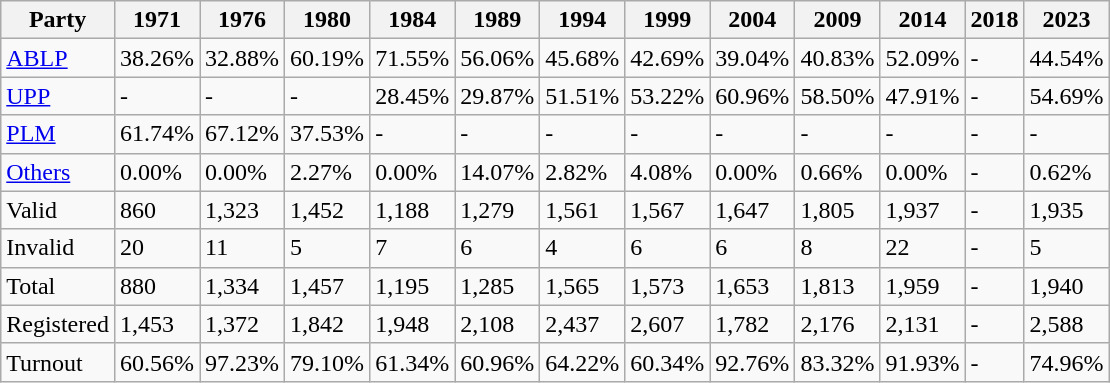<table class="wikitable">
<tr>
<th>Party</th>
<th>1971</th>
<th>1976</th>
<th>1980</th>
<th>1984</th>
<th>1989</th>
<th>1994</th>
<th>1999</th>
<th>2004</th>
<th>2009</th>
<th>2014</th>
<th>2018</th>
<th>2023</th>
</tr>
<tr>
<td><a href='#'>ABLP</a></td>
<td>38.26%</td>
<td>32.88%</td>
<td>60.19%</td>
<td>71.55%</td>
<td>56.06%</td>
<td>45.68%</td>
<td>42.69%</td>
<td>39.04%</td>
<td>40.83%</td>
<td>52.09%</td>
<td>-</td>
<td>44.54%</td>
</tr>
<tr>
<td><a href='#'>UPP</a></td>
<td>-</td>
<td>-</td>
<td>-</td>
<td>28.45%</td>
<td>29.87%</td>
<td>51.51%</td>
<td>53.22%</td>
<td>60.96%</td>
<td>58.50%</td>
<td>47.91%</td>
<td>-</td>
<td>54.69%</td>
</tr>
<tr>
<td><a href='#'>PLM</a></td>
<td>61.74%</td>
<td>67.12%</td>
<td>37.53%</td>
<td>-</td>
<td>-</td>
<td>-</td>
<td>-</td>
<td>-</td>
<td>-</td>
<td>-</td>
<td>-</td>
<td>-</td>
</tr>
<tr>
<td><a href='#'>Others</a></td>
<td>0.00%</td>
<td>0.00%</td>
<td>2.27%</td>
<td>0.00%</td>
<td>14.07%</td>
<td>2.82%</td>
<td>4.08%</td>
<td>0.00%</td>
<td>0.66%</td>
<td>0.00%</td>
<td>-</td>
<td>0.62%</td>
</tr>
<tr>
<td>Valid</td>
<td>860</td>
<td>1,323</td>
<td>1,452</td>
<td>1,188</td>
<td>1,279</td>
<td>1,561</td>
<td>1,567</td>
<td>1,647</td>
<td>1,805</td>
<td>1,937</td>
<td>-</td>
<td>1,935</td>
</tr>
<tr>
<td>Invalid</td>
<td>20</td>
<td>11</td>
<td>5</td>
<td>7</td>
<td>6</td>
<td>4</td>
<td>6</td>
<td>6</td>
<td>8</td>
<td>22</td>
<td>-</td>
<td>5</td>
</tr>
<tr>
<td>Total</td>
<td>880</td>
<td>1,334</td>
<td>1,457</td>
<td>1,195</td>
<td>1,285</td>
<td>1,565</td>
<td>1,573</td>
<td>1,653</td>
<td>1,813</td>
<td>1,959</td>
<td>-</td>
<td>1,940</td>
</tr>
<tr>
<td>Registered</td>
<td>1,453</td>
<td>1,372</td>
<td>1,842</td>
<td>1,948</td>
<td>2,108</td>
<td>2,437</td>
<td>2,607</td>
<td>1,782</td>
<td>2,176</td>
<td>2,131</td>
<td>-</td>
<td>2,588</td>
</tr>
<tr>
<td>Turnout</td>
<td>60.56%</td>
<td>97.23%</td>
<td>79.10%</td>
<td>61.34%</td>
<td>60.96%</td>
<td>64.22%</td>
<td>60.34%</td>
<td>92.76%</td>
<td>83.32%</td>
<td>91.93%</td>
<td>-</td>
<td>74.96%</td>
</tr>
</table>
